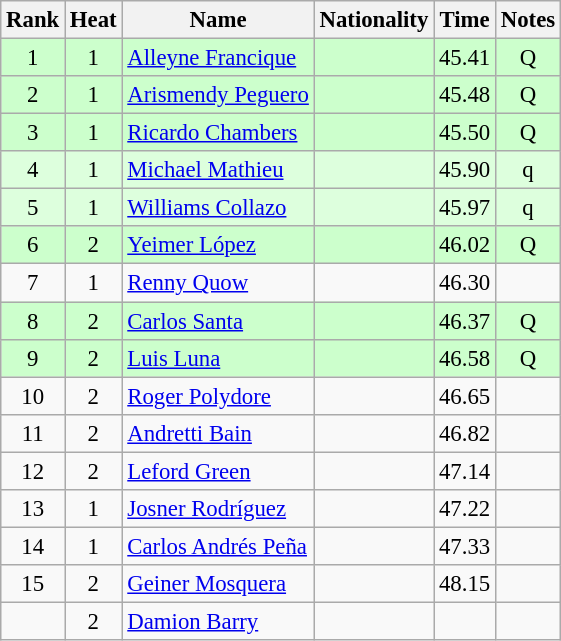<table class="wikitable sortable" style="text-align:center; font-size:95%">
<tr>
<th>Rank</th>
<th>Heat</th>
<th>Name</th>
<th>Nationality</th>
<th>Time</th>
<th>Notes</th>
</tr>
<tr bgcolor=ccffcc>
<td>1</td>
<td>1</td>
<td align=left><a href='#'>Alleyne Francique</a></td>
<td align=left></td>
<td>45.41</td>
<td>Q</td>
</tr>
<tr bgcolor=ccffcc>
<td>2</td>
<td>1</td>
<td align=left><a href='#'>Arismendy Peguero</a></td>
<td align=left></td>
<td>45.48</td>
<td>Q</td>
</tr>
<tr bgcolor=ccffcc>
<td>3</td>
<td>1</td>
<td align=left><a href='#'>Ricardo Chambers</a></td>
<td align=left></td>
<td>45.50</td>
<td>Q</td>
</tr>
<tr bgcolor=ddffdd>
<td>4</td>
<td>1</td>
<td align=left><a href='#'>Michael Mathieu</a></td>
<td align=left></td>
<td>45.90</td>
<td>q</td>
</tr>
<tr bgcolor=ddffdd>
<td>5</td>
<td>1</td>
<td align=left><a href='#'>Williams Collazo</a></td>
<td align=left></td>
<td>45.97</td>
<td>q</td>
</tr>
<tr bgcolor=ccffcc>
<td>6</td>
<td>2</td>
<td align=left><a href='#'>Yeimer López</a></td>
<td align=left></td>
<td>46.02</td>
<td>Q</td>
</tr>
<tr>
<td>7</td>
<td>1</td>
<td align=left><a href='#'>Renny Quow</a></td>
<td align=left></td>
<td>46.30</td>
<td></td>
</tr>
<tr bgcolor=ccffcc>
<td>8</td>
<td>2</td>
<td align=left><a href='#'>Carlos Santa</a></td>
<td align=left></td>
<td>46.37</td>
<td>Q</td>
</tr>
<tr bgcolor=ccffcc>
<td>9</td>
<td>2</td>
<td align=left><a href='#'>Luis Luna</a></td>
<td align=left></td>
<td>46.58</td>
<td>Q</td>
</tr>
<tr>
<td>10</td>
<td>2</td>
<td align=left><a href='#'>Roger Polydore</a></td>
<td align=left></td>
<td>46.65</td>
<td></td>
</tr>
<tr>
<td>11</td>
<td>2</td>
<td align=left><a href='#'>Andretti Bain</a></td>
<td align=left></td>
<td>46.82</td>
<td></td>
</tr>
<tr>
<td>12</td>
<td>2</td>
<td align=left><a href='#'>Leford Green</a></td>
<td align=left></td>
<td>47.14</td>
<td></td>
</tr>
<tr>
<td>13</td>
<td>1</td>
<td align=left><a href='#'>Josner Rodríguez</a></td>
<td align=left></td>
<td>47.22</td>
<td></td>
</tr>
<tr>
<td>14</td>
<td>1</td>
<td align=left><a href='#'>Carlos Andrés Peña</a></td>
<td align=left></td>
<td>47.33</td>
<td></td>
</tr>
<tr>
<td>15</td>
<td>2</td>
<td align=left><a href='#'>Geiner Mosquera</a></td>
<td align=left></td>
<td>48.15</td>
<td></td>
</tr>
<tr>
<td></td>
<td>2</td>
<td align=left><a href='#'>Damion Barry</a></td>
<td align=left></td>
<td></td>
<td></td>
</tr>
</table>
